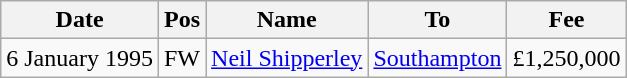<table class="wikitable">
<tr>
<th>Date</th>
<th>Pos</th>
<th>Name</th>
<th>To</th>
<th>Fee</th>
</tr>
<tr>
<td>6 January 1995</td>
<td>FW</td>
<td><a href='#'>Neil Shipperley</a></td>
<td><a href='#'>Southampton</a></td>
<td>£1,250,000</td>
</tr>
</table>
